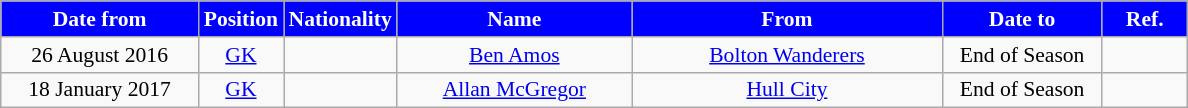<table class="wikitable"  style="text-align:center; font-size:90%; ">
<tr>
<th style="background:#0000FF; color:white; width:125px;">Date from</th>
<th style="background:#0000FF; color:white; width:50px;">Position</th>
<th style="background:#0000FF; color:white; width:50px;">Nationality</th>
<th style="background:#0000FF; color:white; width:150px;">Name</th>
<th style="background:#0000FF; color:white; width:200px;">From</th>
<th style="background:#0000FF; color:white; width:100px;">Date to</th>
<th style="background:#0000FF; color:white; width:50px;">Ref.</th>
</tr>
<tr>
<td>26 August 2016</td>
<td><a href='#'>GK</a></td>
<td></td>
<td><a href='#'>Ben Amos</a></td>
<td><a href='#'>Bolton Wanderers</a></td>
<td>End of Season</td>
<td></td>
</tr>
<tr>
<td>18 January 2017</td>
<td><a href='#'>GK</a></td>
<td></td>
<td><a href='#'>Allan McGregor</a></td>
<td><a href='#'>Hull City</a></td>
<td>End of Season</td>
<td></td>
</tr>
</table>
